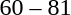<table style="text-align:center;">
<tr>
<th width=200></th>
<th width=100></th>
<th width=200></th>
<th></th>
</tr>
<tr>
<td align=right></td>
<td>60 – 81</td>
<td align=left><strong></strong></td>
</tr>
</table>
